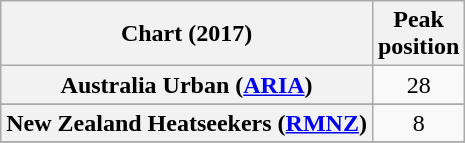<table class="wikitable sortable plainrowheaders" style="text-align:center">
<tr>
<th scope="col">Chart (2017)</th>
<th scope="col">Peak<br> position</th>
</tr>
<tr>
<th scope="row">Australia Urban (<a href='#'>ARIA</a>)</th>
<td>28</td>
</tr>
<tr>
</tr>
<tr>
<th scope="row">New Zealand Heatseekers (<a href='#'>RMNZ</a>)<br></th>
<td>8</td>
</tr>
<tr>
</tr>
</table>
